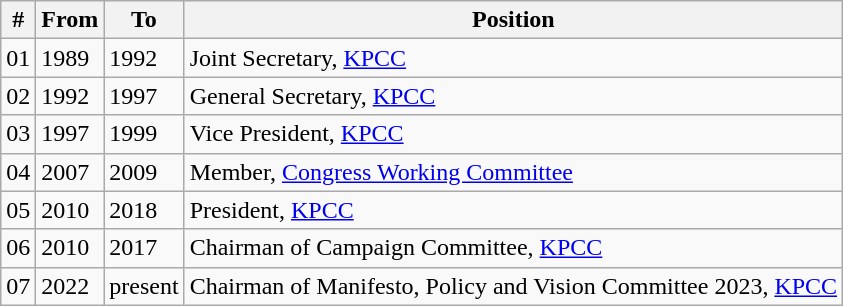<table class="wikitable sortable">
<tr>
<th>#</th>
<th>From</th>
<th>To</th>
<th>Position</th>
</tr>
<tr>
<td>01</td>
<td>1989</td>
<td>1992</td>
<td>Joint Secretary, <a href='#'>KPCC</a></td>
</tr>
<tr>
<td>02</td>
<td>1992</td>
<td>1997</td>
<td>General Secretary, <a href='#'>KPCC</a></td>
</tr>
<tr>
<td>03</td>
<td>1997</td>
<td>1999</td>
<td>Vice President, <a href='#'>KPCC</a></td>
</tr>
<tr>
<td>04</td>
<td>2007</td>
<td>2009</td>
<td>Member, <a href='#'>Congress Working Committee</a></td>
</tr>
<tr>
<td>05</td>
<td>2010</td>
<td>2018</td>
<td>President, <a href='#'>KPCC</a></td>
</tr>
<tr>
<td>06</td>
<td>2010</td>
<td>2017</td>
<td>Chairman of Campaign Committee, <a href='#'>KPCC</a></td>
</tr>
<tr>
<td>07</td>
<td>2022</td>
<td>present</td>
<td>Chairman of Manifesto, Policy and Vision Committee 2023, <a href='#'>KPCC</a></td>
</tr>
</table>
